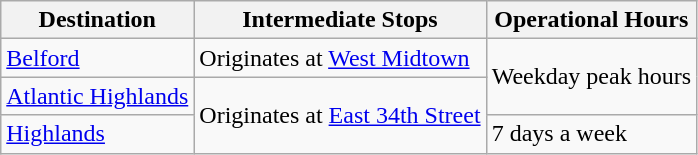<table class="wikitable">
<tr>
<th>Destination</th>
<th>Intermediate Stops</th>
<th>Operational Hours</th>
</tr>
<tr>
<td><a href='#'>Belford</a></td>
<td>Originates at <a href='#'>West Midtown</a></td>
<td rowspan="2">Weekday peak hours</td>
</tr>
<tr>
<td><a href='#'>Atlantic Highlands</a></td>
<td rowspan="2">Originates at <a href='#'>East 34th Street</a></td>
</tr>
<tr>
<td><a href='#'>Highlands</a></td>
<td>7 days a week</td>
</tr>
</table>
